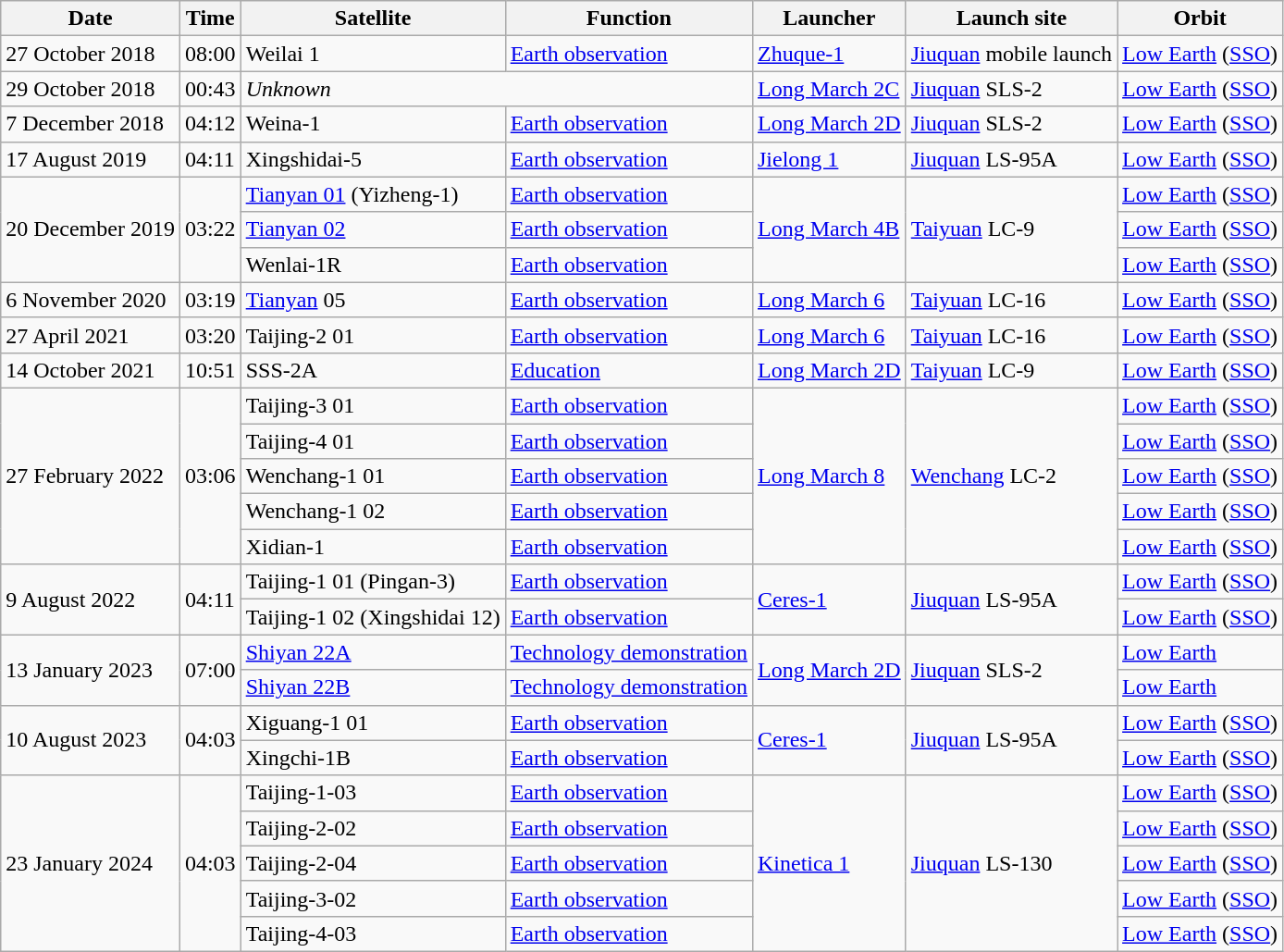<table class="wikitable">
<tr>
<th>Date</th>
<th>Time</th>
<th>Satellite</th>
<th>Function</th>
<th>Launcher</th>
<th>Launch site</th>
<th>Orbit</th>
</tr>
<tr>
<td>27 October 2018</td>
<td>08:00</td>
<td>Weilai 1</td>
<td><a href='#'>Earth observation</a></td>
<td><a href='#'>Zhuque-1</a></td>
<td><a href='#'>Jiuquan</a> mobile launch</td>
<td><a href='#'>Low Earth</a> (<a href='#'>SSO</a>)</td>
</tr>
<tr>
<td>29 October 2018</td>
<td>00:43</td>
<td colspan="2"><em>Unknown</em></td>
<td><a href='#'>Long March 2C</a></td>
<td><a href='#'>Jiuquan</a> SLS-2</td>
<td><a href='#'>Low Earth</a> (<a href='#'>SSO</a>)</td>
</tr>
<tr>
<td>7 December 2018</td>
<td>04:12</td>
<td>Weina-1</td>
<td><a href='#'>Earth observation</a></td>
<td><a href='#'>Long March 2D</a></td>
<td><a href='#'>Jiuquan</a> SLS-2</td>
<td><a href='#'>Low Earth</a> (<a href='#'>SSO</a>)</td>
</tr>
<tr>
<td>17 August 2019</td>
<td>04:11</td>
<td>Xingshidai-5</td>
<td><a href='#'>Earth observation</a></td>
<td><a href='#'>Jielong 1</a></td>
<td><a href='#'>Jiuquan</a> LS-95A</td>
<td><a href='#'>Low Earth</a> (<a href='#'>SSO</a>)</td>
</tr>
<tr>
<td rowspan="3">20 December 2019</td>
<td rowspan="3">03:22</td>
<td><a href='#'>Tianyan 01</a> (Yizheng-1)</td>
<td><a href='#'>Earth observation</a></td>
<td rowspan="3"><a href='#'>Long March 4B</a></td>
<td rowspan="3"><a href='#'>Taiyuan</a> LC-9</td>
<td><a href='#'>Low Earth</a> (<a href='#'>SSO</a>)</td>
</tr>
<tr>
<td><a href='#'>Tianyan 02</a></td>
<td><a href='#'>Earth observation</a></td>
<td><a href='#'>Low Earth</a> (<a href='#'>SSO</a>)</td>
</tr>
<tr>
<td>Wenlai-1R</td>
<td><a href='#'>Earth observation</a></td>
<td><a href='#'>Low Earth</a> (<a href='#'>SSO</a>)</td>
</tr>
<tr>
<td>6 November 2020</td>
<td>03:19</td>
<td><a href='#'>Tianyan</a> 05</td>
<td><a href='#'>Earth observation</a></td>
<td><a href='#'>Long March 6</a></td>
<td><a href='#'>Taiyuan</a> LC-16</td>
<td><a href='#'>Low Earth</a> (<a href='#'>SSO</a>)</td>
</tr>
<tr>
<td>27 April 2021</td>
<td>03:20</td>
<td>Taijing-2 01</td>
<td><a href='#'>Earth observation</a></td>
<td><a href='#'>Long March 6</a></td>
<td><a href='#'>Taiyuan</a> LC-16</td>
<td><a href='#'>Low Earth</a> (<a href='#'>SSO</a>)</td>
</tr>
<tr>
<td>14 October 2021</td>
<td>10:51</td>
<td>SSS-2A</td>
<td><a href='#'>Education</a></td>
<td><a href='#'>Long March 2D</a></td>
<td><a href='#'>Taiyuan</a> LC-9</td>
<td><a href='#'>Low Earth</a> (<a href='#'>SSO</a>)</td>
</tr>
<tr>
<td rowspan="5">27 February 2022</td>
<td rowspan="5">03:06</td>
<td>Taijing-3 01</td>
<td><a href='#'>Earth observation</a></td>
<td rowspan="5"><a href='#'>Long March 8</a></td>
<td rowspan="5"><a href='#'>Wenchang</a> LC-2</td>
<td><a href='#'>Low Earth</a> (<a href='#'>SSO</a>)</td>
</tr>
<tr>
<td>Taijing-4 01</td>
<td><a href='#'>Earth observation</a></td>
<td><a href='#'>Low Earth</a> (<a href='#'>SSO</a>)</td>
</tr>
<tr>
<td>Wenchang-1 01</td>
<td><a href='#'>Earth observation</a></td>
<td><a href='#'>Low Earth</a> (<a href='#'>SSO</a>)</td>
</tr>
<tr>
<td>Wenchang-1 02</td>
<td><a href='#'>Earth observation</a></td>
<td><a href='#'>Low Earth</a> (<a href='#'>SSO</a>)</td>
</tr>
<tr>
<td>Xidian-1</td>
<td><a href='#'>Earth observation</a></td>
<td><a href='#'>Low Earth</a> (<a href='#'>SSO</a>)</td>
</tr>
<tr>
<td rowspan="2">9 August 2022</td>
<td rowspan="2">04:11</td>
<td>Taijing-1 01 (Pingan-3)</td>
<td><a href='#'>Earth observation</a></td>
<td rowspan="2"><a href='#'>Ceres-1</a></td>
<td rowspan="2"><a href='#'>Jiuquan</a> LS-95A</td>
<td><a href='#'>Low Earth</a> (<a href='#'>SSO</a>)</td>
</tr>
<tr>
<td>Taijing-1 02 (Xingshidai 12)</td>
<td><a href='#'>Earth observation</a></td>
<td><a href='#'>Low Earth</a> (<a href='#'>SSO</a>)</td>
</tr>
<tr>
<td rowspan="2">13 January 2023</td>
<td rowspan="2">07:00</td>
<td><a href='#'>Shiyan 22A</a></td>
<td><a href='#'>Technology demonstration</a></td>
<td rowspan="2"><a href='#'>Long March 2D</a></td>
<td rowspan="2"><a href='#'>Jiuquan</a> SLS-2</td>
<td><a href='#'>Low Earth</a></td>
</tr>
<tr>
<td><a href='#'>Shiyan 22B</a></td>
<td><a href='#'>Technology demonstration</a></td>
<td><a href='#'>Low Earth</a></td>
</tr>
<tr>
<td rowspan="2">10 August 2023</td>
<td rowspan="2">04:03</td>
<td>Xiguang-1 01</td>
<td><a href='#'>Earth observation</a></td>
<td rowspan="2"><a href='#'>Ceres-1</a></td>
<td rowspan="2"><a href='#'>Jiuquan</a> LS-95A</td>
<td><a href='#'>Low Earth</a> (<a href='#'>SSO</a>)</td>
</tr>
<tr>
<td>Xingchi-1B</td>
<td><a href='#'>Earth observation</a></td>
<td><a href='#'>Low Earth</a> (<a href='#'>SSO</a>)</td>
</tr>
<tr>
<td rowspan="5">23 January 2024</td>
<td rowspan="5">04:03</td>
<td>Taijing-1-03</td>
<td><a href='#'>Earth observation</a></td>
<td rowspan="5"><a href='#'>Kinetica 1</a></td>
<td rowspan="5"><a href='#'>Jiuquan</a> LS-130</td>
<td><a href='#'>Low Earth</a> (<a href='#'>SSO</a>)</td>
</tr>
<tr>
<td>Taijing-2-02</td>
<td><a href='#'>Earth observation</a></td>
<td><a href='#'>Low Earth</a> (<a href='#'>SSO</a>)</td>
</tr>
<tr>
<td>Taijing-2-04</td>
<td><a href='#'>Earth observation</a></td>
<td><a href='#'>Low Earth</a> (<a href='#'>SSO</a>)</td>
</tr>
<tr>
<td>Taijing-3-02</td>
<td><a href='#'>Earth observation</a></td>
<td><a href='#'>Low Earth</a> (<a href='#'>SSO</a>)</td>
</tr>
<tr>
<td>Taijing-4-03</td>
<td><a href='#'>Earth observation</a></td>
<td><a href='#'>Low Earth</a> (<a href='#'>SSO</a>)</td>
</tr>
</table>
